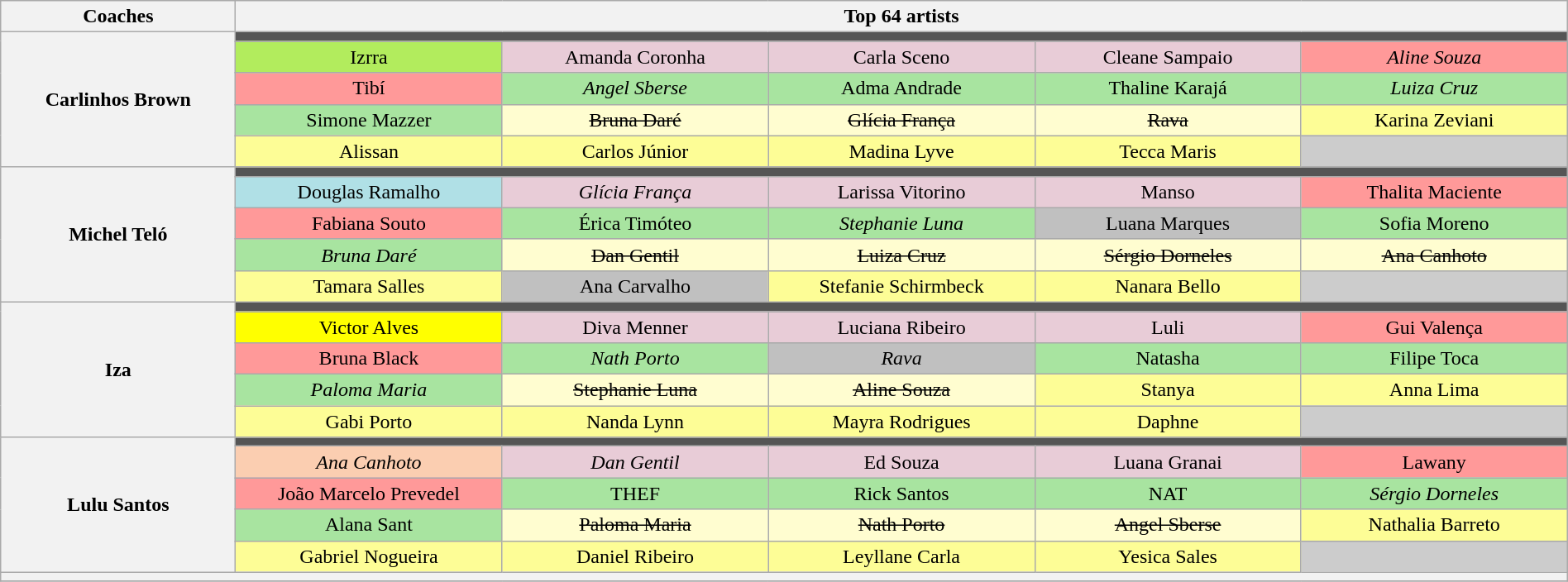<table class="wikitable" style="text-align:center; width:100%;">
<tr>
<th scope="col">Coaches</th>
<th scope="col" colspan=5>Top 64 artists</th>
</tr>
<tr>
<th rowspan=5 width="15%">Carlinhos Brown</th>
<td bgcolor=555555 colspan=6></td>
</tr>
<tr>
<td width="17%" bgcolor=B2EC5D>Izrra</td>
<td width="17%" bgcolor=E8CCD7>Amanda Coronha</td>
<td width="17%" bgcolor=E8CCD7>Carla Sceno</td>
<td width="17%" bgcolor=E8CCD7>Cleane Sampaio</td>
<td width="17%" bgcolor=FF9999><em>Aline Souza</em></td>
</tr>
<tr>
<td bgcolor=FF9999>Tibí</td>
<td bgcolor=A8E4A0><em>Angel Sberse</em></td>
<td bgcolor=A8E4A0>Adma Andrade</td>
<td bgcolor=A8E4A0>Thaline Karajá</td>
<td bgcolor=A8E4A0><em>Luiza Cruz</em></td>
</tr>
<tr>
<td bgcolor=A8E4A0>Simone Mazzer</td>
<td bgcolor=FFFDD0><s>Bruna Daré</s></td>
<td bgcolor=FFFDD0><s>Glícia França</s></td>
<td bgcolor=FFFDD0><s>Rava</s></td>
<td bgcolor=FDFD96>Karina Zeviani</td>
</tr>
<tr>
<td bgcolor=FDFD96>Alissan</td>
<td bgcolor=FDFD96>Carlos Júnior</td>
<td bgcolor=FDFD96>Madina Lyve</td>
<td bgcolor=FDFD96>Tecca Maris</td>
<td bgcolor=CCCCCC></td>
</tr>
<tr>
<th rowspan=5>Michel Teló</th>
<td bgcolor=555555 colspan=6></td>
</tr>
<tr>
<td bgcolor=B0E0E6>Douglas Ramalho</td>
<td bgcolor=E8CCD7><em>Glícia França</em></td>
<td bgcolor=E8CCD7>Larissa Vitorino</td>
<td bgcolor=E8CCD7>Manso</td>
<td bgcolor=FF9999>Thalita Maciente</td>
</tr>
<tr>
<td bgcolor=FF9999>Fabiana Souto</td>
<td bgcolor=A8E4A0>Érica Timóteo</td>
<td bgcolor=A8E4A0><em>Stephanie Luna</em></td>
<td bgcolor=C0C0C0>Luana Marques</td>
<td bgcolor=A8E4A0>Sofia Moreno</td>
</tr>
<tr>
<td bgcolor=A8E4A0><em>Bruna Daré</em></td>
<td bgcolor=FFFDD0><s>Dan Gentil</s></td>
<td bgcolor=FFFDD0><s>Luiza Cruz</s></td>
<td bgcolor=FFFDD0><s>Sérgio Dorneles</s></td>
<td bgcolor=FFFDD0><s>Ana Canhoto</s></td>
</tr>
<tr>
<td bgcolor=FDFD96>Tamara Salles</td>
<td bgcolor=C0C0C0>Ana Carvalho</td>
<td bgcolor=FDFD96>Stefanie Schirmbeck</td>
<td bgcolor=FDFD96>Nanara Bello</td>
<td bgcolor=CCCCCC></td>
</tr>
<tr>
<th rowspan=5>Iza</th>
<td bgcolor=555555 colspan=6></td>
</tr>
<tr>
<td bgcolor=FFFF00>Victor Alves</td>
<td bgcolor=E8CCD7>Diva Menner</td>
<td bgcolor=E8CCD7>Luciana Ribeiro</td>
<td bgcolor=E8CCD7>Luli</td>
<td bgcolor=FF9999>Gui Valença</td>
</tr>
<tr>
<td bgcolor=FF9999>Bruna Black</td>
<td bgcolor=A8E4A0><em>Nath Porto</em></td>
<td bgcolor=C0C0C0><em>Rava</em></td>
<td bgcolor=A8E4A0>Natasha</td>
<td bgcolor=A8E4A0>Filipe Toca</td>
</tr>
<tr>
<td bgcolor=A8E4A0><em>Paloma Maria</em></td>
<td bgcolor=FFFDD0><s>Stephanie Luna</s></td>
<td bgcolor=FFFDD0><s>Aline Souza</s></td>
<td bgcolor=FDFD96>Stanya</td>
<td bgcolor=FDFD96>Anna Lima</td>
</tr>
<tr>
<td bgcolor=FDFD96>Gabi Porto</td>
<td bgcolor=FDFD96>Nanda Lynn</td>
<td bgcolor=FDFD96>Mayra Rodrigues</td>
<td bgcolor=FDFD96>Daphne</td>
<td bgcolor=CCCCCC></td>
</tr>
<tr>
<th rowspan=5>Lulu Santos</th>
<td bgcolor=555555 colspan=6></td>
</tr>
<tr>
<td bgcolor=FBCEB1><em>Ana Canhoto</em></td>
<td bgcolor=E8CCD7><em>Dan Gentil</em></td>
<td bgcolor=E8CCD7>Ed Souza</td>
<td bgcolor=E8CCD7>Luana Granai</td>
<td bgcolor=FF9999>Lawany</td>
</tr>
<tr>
<td bgcolor=FF9999>João Marcelo Prevedel</td>
<td bgcolor=A8E4A0>THEF</td>
<td bgcolor=A8E4A0>Rick Santos</td>
<td bgcolor=A8E4A0>NAT</td>
<td bgcolor=A8E4A0><em>Sérgio Dorneles</em></td>
</tr>
<tr>
<td bgcolor=A8E4A0>Alana Sant</td>
<td bgcolor=FFFDD0><s>Paloma Maria</s></td>
<td bgcolor=FFFDD0><s>Nath Porto</s></td>
<td bgcolor=FFFDD0><s>Angel Sberse</s></td>
<td bgcolor=FDFD96>Nathalia Barreto</td>
</tr>
<tr>
<td bgcolor=FDFD96>Gabriel Nogueira</td>
<td bgcolor=FDFD96>Daniel Ribeiro</td>
<td bgcolor=FDFD96>Leyllane Carla</td>
<td bgcolor=FDFD96>Yesica Sales</td>
<td bgcolor=CCCCCC></td>
</tr>
<tr>
<th style="font-size:90%; line-height:12px;" colspan=7><small></small></th>
</tr>
<tr>
</tr>
</table>
